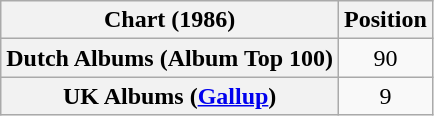<table class="wikitable plainrowheaders" style="text-align:center">
<tr>
<th scope="col">Chart (1986)</th>
<th scope="col">Position</th>
</tr>
<tr>
<th scope="row">Dutch Albums (Album Top 100)</th>
<td>90</td>
</tr>
<tr>
<th scope="row">UK Albums (<a href='#'>Gallup</a>)</th>
<td>9</td>
</tr>
</table>
